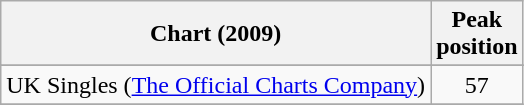<table class="wikitable sortable">
<tr>
<th>Chart (2009)</th>
<th>Peak<br>position</th>
</tr>
<tr>
</tr>
<tr>
<td>UK Singles (<a href='#'>The Official Charts Company</a>)</td>
<td align="center">57</td>
</tr>
<tr>
</tr>
</table>
